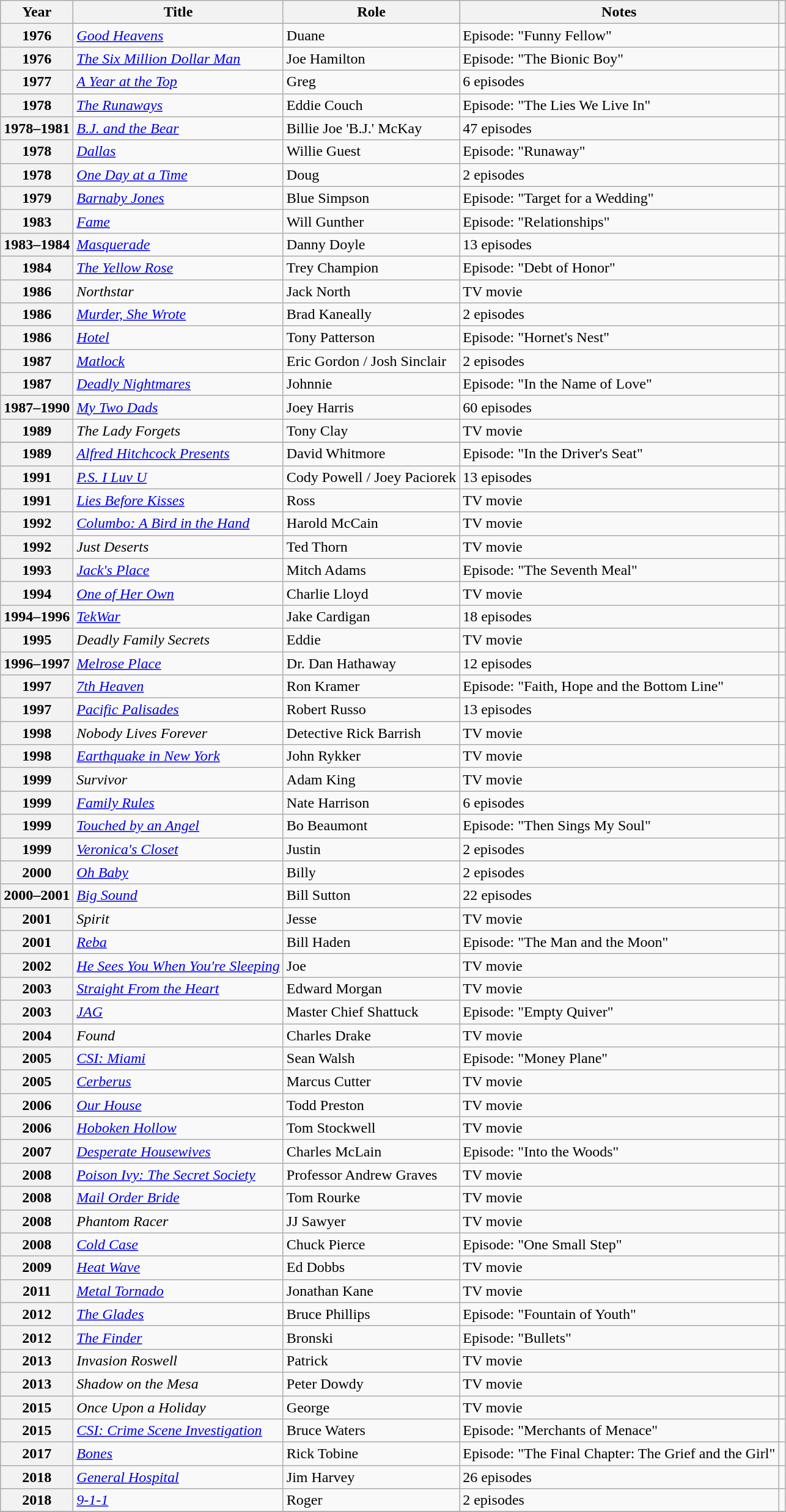<table class="wikitable plainrowheaders sortable" style="margin-right: 0;">
<tr>
<th scope="col">Year</th>
<th scope="col">Title</th>
<th scope="col">Role</th>
<th scope="col" class="unsortable">Notes</th>
<th scope="col" class="unsortable"></th>
</tr>
<tr>
<th scope="row">1976</th>
<td><em><a href='#'>Good Heavens</a></em></td>
<td>Duane</td>
<td>Episode: "Funny Fellow"</td>
<td align=center></td>
</tr>
<tr>
<th scope="row">1976</th>
<td><em><a href='#'>The Six Million Dollar Man</a></em></td>
<td>Joe Hamilton</td>
<td>Episode: "The Bionic Boy"</td>
<td align=center></td>
</tr>
<tr>
<th scope="row">1977</th>
<td><em><a href='#'>A Year at the Top</a></em></td>
<td>Greg</td>
<td>6 episodes</td>
<td align=center></td>
</tr>
<tr>
<th scope="row">1978</th>
<td><em><a href='#'>The Runaways</a></em></td>
<td>Eddie Couch</td>
<td>Episode: "The Lies We Live In"</td>
<td align=center></td>
</tr>
<tr>
<th scope="row">1978–1981</th>
<td><em><a href='#'>B.J. and the Bear</a></em></td>
<td>Billie Joe 'B.J.' McKay</td>
<td>47 episodes</td>
<td align=center></td>
</tr>
<tr>
<th scope="row">1978</th>
<td><em><a href='#'>Dallas</a></em></td>
<td>Willie Guest</td>
<td>Episode: "Runaway"</td>
<td align=center></td>
</tr>
<tr>
<th scope="row">1978</th>
<td><em><a href='#'>One Day at a Time</a></em></td>
<td>Doug</td>
<td>2 episodes</td>
<td align=center></td>
</tr>
<tr>
<th scope="row">1979</th>
<td><em><a href='#'>Barnaby Jones</a></em></td>
<td>Blue Simpson</td>
<td>Episode: "Target for a Wedding"</td>
<td align=center></td>
</tr>
<tr>
<th scope="row">1983</th>
<td><em><a href='#'>Fame</a></em></td>
<td>Will Gunther</td>
<td>Episode: "Relationships"</td>
<td align=center></td>
</tr>
<tr>
<th scope="row">1983–1984</th>
<td><em><a href='#'>Masquerade</a></em></td>
<td>Danny Doyle</td>
<td>13 episodes</td>
<td align=center></td>
</tr>
<tr>
<th scope="row">1984</th>
<td><em><a href='#'>The Yellow Rose</a></em></td>
<td>Trey Champion</td>
<td>Episode: "Debt of Honor"</td>
<td align=center></td>
</tr>
<tr>
<th scope="row">1986</th>
<td><em>Northstar</em></td>
<td>Jack North</td>
<td>TV movie</td>
<td align=center></td>
</tr>
<tr>
<th scope="row">1986</th>
<td><em><a href='#'>Murder, She Wrote</a></em></td>
<td>Brad Kaneally</td>
<td>2 episodes</td>
<td align=center></td>
</tr>
<tr>
<th scope="row">1986</th>
<td><em><a href='#'>Hotel</a></em></td>
<td>Tony Patterson</td>
<td>Episode: "Hornet's Nest"</td>
<td align=center></td>
</tr>
<tr>
<th scope="row">1987</th>
<td><em><a href='#'>Matlock</a></em></td>
<td>Eric Gordon / Josh Sinclair</td>
<td>2 episodes</td>
<td align=center></td>
</tr>
<tr>
<th scope="row">1987</th>
<td><em><a href='#'>Deadly Nightmares</a></em></td>
<td>Johnnie</td>
<td>Episode: "In the Name of Love"</td>
<td align=center></td>
</tr>
<tr>
<th scope="row">1987–1990</th>
<td><em><a href='#'>My Two Dads</a></em></td>
<td>Joey Harris</td>
<td>60 episodes</td>
<td align=center></td>
</tr>
<tr>
<th scope="row">1989</th>
<td><em>The Lady Forgets</em></td>
<td>Tony Clay</td>
<td>TV movie</td>
<td align=center></td>
</tr>
<tr>
</tr>
<tr>
<th scope="row">1989</th>
<td><em><a href='#'>Alfred Hitchcock Presents</a></em></td>
<td>David Whitmore</td>
<td>Episode: "In the Driver's Seat"</td>
<td align=center></td>
</tr>
<tr>
<th scope="row">1991</th>
<td><em><a href='#'>P.S. I Luv U</a></em></td>
<td>Cody Powell / Joey Paciorek</td>
<td>13 episodes</td>
<td align=center></td>
</tr>
<tr>
<th scope="row">1991</th>
<td><em><a href='#'>Lies Before Kisses</a></em></td>
<td>Ross</td>
<td>TV movie</td>
<td align=center></td>
</tr>
<tr>
<th scope="row">1992</th>
<td><em><a href='#'>Columbo: A Bird in the Hand</a></em></td>
<td>Harold McCain</td>
<td>TV movie</td>
<td align=center></td>
</tr>
<tr>
<th scope="row">1992</th>
<td><em>Just Deserts</em></td>
<td>Ted Thorn</td>
<td>TV movie</td>
<td align=center></td>
</tr>
<tr>
<th scope="row">1993</th>
<td><em><a href='#'>Jack's Place</a></em></td>
<td>Mitch Adams</td>
<td>Episode: "The Seventh Meal"</td>
<td align=center></td>
</tr>
<tr>
<th scope="row">1994</th>
<td><em><a href='#'>One of Her Own</a></em></td>
<td>Charlie Lloyd</td>
<td>TV movie</td>
<td align=center></td>
</tr>
<tr>
<th scope="row">1994–1996</th>
<td><em><a href='#'>TekWar</a></em></td>
<td>Jake Cardigan</td>
<td>18 episodes</td>
<td align=center></td>
</tr>
<tr>
<th scope="row">1995</th>
<td><em>Deadly Family Secrets</em></td>
<td>Eddie</td>
<td>TV movie</td>
<td align=center></td>
</tr>
<tr>
<th scope="row">1996–1997</th>
<td><em><a href='#'>Melrose Place</a></em></td>
<td>Dr. Dan Hathaway</td>
<td>12 episodes</td>
<td align=center></td>
</tr>
<tr>
<th scope="row">1997</th>
<td><em><a href='#'>7th Heaven</a></em></td>
<td>Ron Kramer</td>
<td>Episode: "Faith, Hope and the Bottom Line"</td>
<td align=center></td>
</tr>
<tr>
<th scope="row">1997</th>
<td><em><a href='#'>Pacific Palisades</a></em></td>
<td>Robert Russo</td>
<td>13 episodes</td>
<td align=center></td>
</tr>
<tr>
<th scope="row">1998</th>
<td><em>Nobody Lives Forever</em></td>
<td>Detective Rick Barrish</td>
<td>TV movie</td>
<td align=center></td>
</tr>
<tr>
<th scope="row">1998</th>
<td><em><a href='#'>Earthquake in New York</a></em></td>
<td>John Rykker</td>
<td>TV movie</td>
<td align=center></td>
</tr>
<tr>
<th scope="row">1999</th>
<td><em>Survivor</em></td>
<td>Adam King</td>
<td>TV movie</td>
<td align=center></td>
</tr>
<tr>
<th scope="row">1999</th>
<td><em><a href='#'>Family Rules</a></em></td>
<td>Nate Harrison</td>
<td>6 episodes</td>
<td align=center></td>
</tr>
<tr>
<th scope="row">1999</th>
<td><em><a href='#'>Touched by an Angel</a></em></td>
<td>Bo Beaumont</td>
<td>Episode: "Then Sings My Soul"</td>
<td align=center></td>
</tr>
<tr>
<th scope="row">1999</th>
<td><em><a href='#'>Veronica's Closet</a></em></td>
<td>Justin</td>
<td>2 episodes</td>
<td align=center></td>
</tr>
<tr>
<th scope="row">2000</th>
<td><em><a href='#'>Oh Baby</a></em></td>
<td>Billy</td>
<td>2 episodes</td>
<td align=center></td>
</tr>
<tr>
<th scope="row">2000–2001</th>
<td><em><a href='#'>Big Sound</a></em></td>
<td>Bill Sutton</td>
<td>22 episodes</td>
<td align=center></td>
</tr>
<tr>
<th scope="row">2001</th>
<td><em>Spirit</em></td>
<td>Jesse</td>
<td>TV movie</td>
<td align=center></td>
</tr>
<tr>
<th scope="row">2001</th>
<td><em><a href='#'>Reba</a></em></td>
<td>Bill Haden</td>
<td>Episode: "The Man and the Moon"</td>
<td align=center></td>
</tr>
<tr>
<th scope="row">2002</th>
<td><em><a href='#'>He Sees You When You're Sleeping</a></em></td>
<td>Joe</td>
<td>TV movie</td>
<td align=center></td>
</tr>
<tr>
<th scope="row">2003</th>
<td><em><a href='#'>Straight From the Heart</a></em></td>
<td>Edward Morgan</td>
<td>TV movie</td>
<td align=center></td>
</tr>
<tr>
<th scope="row">2003</th>
<td><em><a href='#'>JAG</a></em></td>
<td>Master Chief Shattuck</td>
<td>Episode: "Empty Quiver"</td>
<td align=center></td>
</tr>
<tr>
<th scope="row">2004</th>
<td><em>Found</em></td>
<td>Charles Drake</td>
<td>TV movie</td>
<td align=center></td>
</tr>
<tr>
<th scope="row">2005</th>
<td><em><a href='#'>CSI: Miami</a></em></td>
<td>Sean Walsh</td>
<td>Episode: "Money Plane"</td>
<td align=center></td>
</tr>
<tr>
<th scope="row">2005</th>
<td><em><a href='#'>Cerberus</a></em></td>
<td>Marcus Cutter</td>
<td>TV movie</td>
<td align=center></td>
</tr>
<tr>
<th scope="row">2006</th>
<td><em><a href='#'>Our House</a></em></td>
<td>Todd Preston</td>
<td>TV movie</td>
<td align=center></td>
</tr>
<tr>
<th scope="row">2006</th>
<td><em><a href='#'>Hoboken Hollow</a></em></td>
<td>Tom Stockwell</td>
<td>TV movie</td>
<td align=center></td>
</tr>
<tr>
<th scope="row">2007</th>
<td><em><a href='#'>Desperate Housewives</a></em></td>
<td>Charles McLain</td>
<td>Episode: "Into the Woods"</td>
<td align=center></td>
</tr>
<tr>
<th scope="row">2008</th>
<td><em><a href='#'>Poison Ivy: The Secret Society</a></em></td>
<td>Professor Andrew Graves</td>
<td>TV movie</td>
<td align=center></td>
</tr>
<tr>
<th scope="row">2008</th>
<td><em><a href='#'>Mail Order Bride</a></em></td>
<td>Tom Rourke</td>
<td>TV movie</td>
<td align=center></td>
</tr>
<tr>
<th scope="row">2008</th>
<td><em>Phantom Racer</em></td>
<td>JJ Sawyer</td>
<td>TV movie</td>
<td align=center></td>
</tr>
<tr>
<th scope="row">2008</th>
<td><em><a href='#'>Cold Case</a></em></td>
<td>Chuck Pierce</td>
<td>Episode: "One Small Step"</td>
<td align=center></td>
</tr>
<tr>
<th scope="row">2009</th>
<td><em><a href='#'>Heat Wave</a></em></td>
<td>Ed Dobbs</td>
<td>TV movie</td>
<td align=center></td>
</tr>
<tr>
<th scope="row">2011</th>
<td><em><a href='#'>Metal Tornado</a></em></td>
<td>Jonathan Kane</td>
<td>TV movie</td>
<td align=center></td>
</tr>
<tr>
<th scope="row">2012</th>
<td><em><a href='#'>The Glades</a></em></td>
<td>Bruce Phillips</td>
<td>Episode: "Fountain of Youth"</td>
<td align=center></td>
</tr>
<tr>
<th scope="row">2012</th>
<td><em><a href='#'>The Finder</a></em></td>
<td>Bronski</td>
<td>Episode: "Bullets"</td>
<td align=center></td>
</tr>
<tr>
<th scope="row">2013</th>
<td><em>Invasion Roswell</em></td>
<td>Patrick</td>
<td>TV movie</td>
<td align=center></td>
</tr>
<tr>
<th scope="row">2013</th>
<td><em>Shadow on the Mesa</em></td>
<td>Peter Dowdy</td>
<td>TV movie</td>
<td align=center></td>
</tr>
<tr>
<th scope="row">2015</th>
<td><em>Once Upon a Holiday</em></td>
<td>George</td>
<td>TV movie</td>
<td align=center></td>
</tr>
<tr>
<th scope="row">2015</th>
<td><em><a href='#'>CSI: Crime Scene Investigation</a></em></td>
<td>Bruce Waters</td>
<td>Episode: "Merchants of Menace"</td>
<td align=center></td>
</tr>
<tr>
<th scope="row">2017</th>
<td><em><a href='#'>Bones</a></em></td>
<td>Rick Tobine</td>
<td>Episode: "The Final Chapter: The Grief and the Girl"</td>
<td align=center></td>
</tr>
<tr>
<th scope="row">2018</th>
<td><em><a href='#'>General Hospital</a></em></td>
<td>Jim Harvey</td>
<td>26 episodes</td>
<td align=center></td>
</tr>
<tr>
<th scope="row">2018</th>
<td><em><a href='#'>9-1-1</a></em></td>
<td>Roger</td>
<td>2 episodes</td>
<td align=center></td>
</tr>
<tr>
</tr>
</table>
